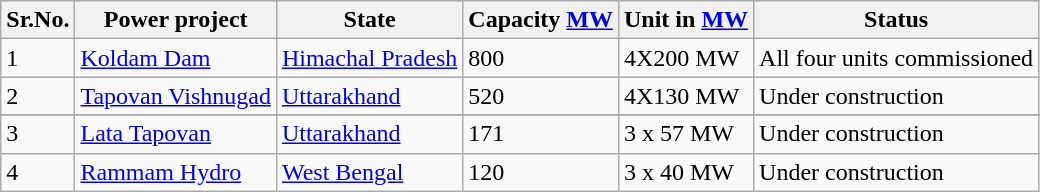<table class="wikitable">
<tr>
<th>Sr.No.</th>
<th>Power project</th>
<th>State</th>
<th>Capacity <a href='#'>MW</a></th>
<th>Unit in <a href='#'>MW</a></th>
<th>Status</th>
</tr>
<tr>
<td>1</td>
<td><a href='#'>Koldam Dam</a></td>
<td><a href='#'>Himachal Pradesh</a></td>
<td>800</td>
<td>4X200 MW</td>
<td>All four units commissioned</td>
</tr>
<tr>
<td>2</td>
<td><a href='#'>Tapovan Vishnugad</a></td>
<td><a href='#'>Uttarakhand</a></td>
<td>520</td>
<td>4X130 MW</td>
<td>Under construction</td>
</tr>
<tr>
</tr>
<tr>
<td>3</td>
<td><a href='#'>Lata Tapovan</a></td>
<td><a href='#'>Uttarakhand</a></td>
<td>171</td>
<td>3 x 57 MW</td>
<td>Under construction</td>
</tr>
<tr>
<td>4</td>
<td><a href='#'>Rammam Hydro</a></td>
<td><a href='#'>West Bengal</a></td>
<td>120</td>
<td>3 x 40 MW</td>
<td>Under construction</td>
</tr>
</table>
